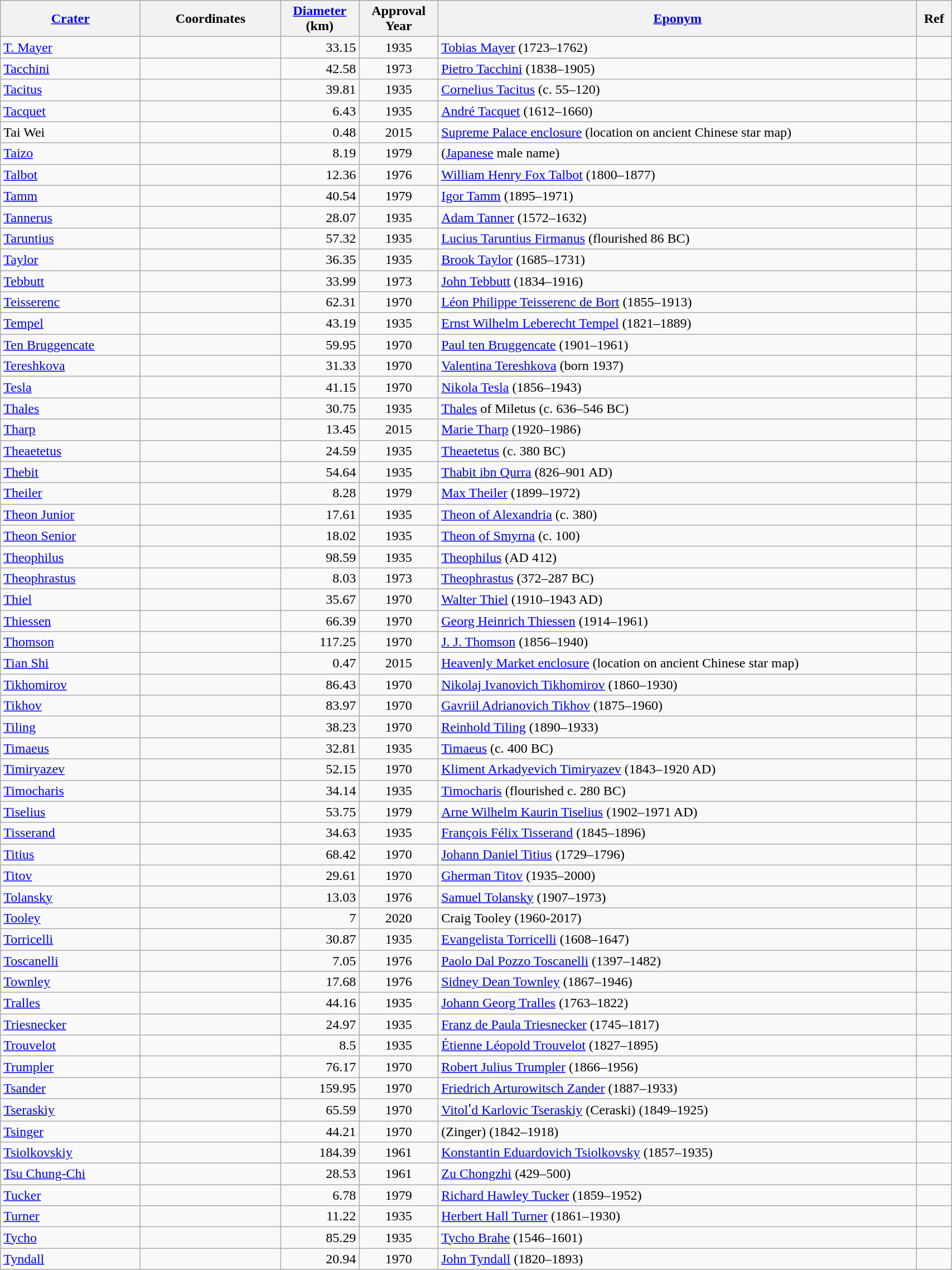<table class="wikitable sortable" style="min-width: 90%">
<tr>
<th style="width:10em"><a href='#'>Crater</a></th>
<th data-sort-type="number" style="width:10em">Coordinates</th>
<th><a href='#'>Diameter</a><br>(km)</th>
<th>Approval<br>Year</th>
<th><a href='#'>Eponym</a></th>
<th>Ref</th>
</tr>
<tr id="T. Mayer">
<td><a href='#'>T. Mayer</a></td>
<td></td>
<td align=right>33.15</td>
<td align=center>1935</td>
<td><a href='#'>Tobias Mayer</a> (1723–1762)</td>
<td></td>
</tr>
<tr id="Tacchini">
<td><a href='#'>Tacchini</a></td>
<td></td>
<td align=right>42.58</td>
<td align=center>1973</td>
<td><a href='#'>Pietro Tacchini</a> (1838–1905)</td>
<td></td>
</tr>
<tr id="Tacitus">
<td><a href='#'>Tacitus</a></td>
<td></td>
<td align=right>39.81</td>
<td align=center>1935</td>
<td><a href='#'>Cornelius Tacitus</a> (c. 55–120)</td>
<td></td>
</tr>
<tr id="Tacquet">
<td><a href='#'>Tacquet</a></td>
<td></td>
<td align=right>6.43</td>
<td align=center>1935</td>
<td><a href='#'>André Tacquet</a> (1612–1660)</td>
<td></td>
</tr>
<tr id="Tai Wei">
<td>Tai Wei</td>
<td></td>
<td align=right>0.48</td>
<td align=center>2015</td>
<td><a href='#'>Supreme Palace enclosure</a> (location on ancient Chinese star map)</td>
<td></td>
</tr>
<tr id="Taizo">
<td><a href='#'>Taizo</a></td>
<td></td>
<td align=right>8.19</td>
<td align=center>1979</td>
<td>(<a href='#'>Japanese</a> male name)</td>
<td></td>
</tr>
<tr id="Talbot">
<td><a href='#'>Talbot</a></td>
<td></td>
<td align=right>12.36</td>
<td align=center>1976</td>
<td><a href='#'>William Henry Fox Talbot</a> (1800–1877)</td>
<td></td>
</tr>
<tr id="Tamm">
<td><a href='#'>Tamm</a></td>
<td></td>
<td align=right>40.54</td>
<td align=center>1979</td>
<td><a href='#'>Igor Tamm</a> (1895–1971)</td>
<td></td>
</tr>
<tr id="Tannerus">
<td><a href='#'>Tannerus</a></td>
<td></td>
<td align=right>28.07</td>
<td align=center>1935</td>
<td><a href='#'>Adam Tanner</a> (1572–1632)</td>
<td></td>
</tr>
<tr id="Taruntius">
<td><a href='#'>Taruntius</a></td>
<td></td>
<td align=right>57.32</td>
<td align=center>1935</td>
<td><a href='#'>Lucius Taruntius Firmanus</a> (flourished 86 BC)</td>
<td></td>
</tr>
<tr id="Taylor">
<td><a href='#'>Taylor</a></td>
<td></td>
<td align=right>36.35</td>
<td align=center>1935</td>
<td><a href='#'>Brook Taylor</a> (1685–1731)</td>
<td></td>
</tr>
<tr id="Tebbutt">
<td><a href='#'>Tebbutt</a></td>
<td></td>
<td align=right>33.99</td>
<td align=center>1973</td>
<td><a href='#'>John Tebbutt</a> (1834–1916)</td>
<td></td>
</tr>
<tr id="Teisserenc">
<td><a href='#'>Teisserenc</a></td>
<td></td>
<td align=right>62.31</td>
<td align=center>1970</td>
<td><a href='#'>Léon Philippe Teisserenc de Bort</a> (1855–1913)</td>
<td></td>
</tr>
<tr id="Tempel">
<td><a href='#'>Tempel</a></td>
<td></td>
<td align=right>43.19</td>
<td align=center>1935</td>
<td><a href='#'>Ernst Wilhelm Leberecht Tempel</a> (1821–1889)</td>
<td></td>
</tr>
<tr id="Ten Bruggencate">
<td><a href='#'>Ten Bruggencate</a></td>
<td></td>
<td align=right>59.95</td>
<td align=center>1970</td>
<td><a href='#'>Paul ten Bruggencate</a> (1901–1961)</td>
<td></td>
</tr>
<tr id="Tereshkova">
<td><a href='#'>Tereshkova</a></td>
<td></td>
<td align=right>31.33</td>
<td align=center>1970</td>
<td><a href='#'>Valentina Tereshkova</a> (born 1937)</td>
<td></td>
</tr>
<tr id="Tesla">
<td><a href='#'>Tesla</a></td>
<td></td>
<td align=right>41.15</td>
<td align=center>1970</td>
<td><a href='#'>Nikola Tesla</a> (1856–1943)</td>
<td></td>
</tr>
<tr id="Thales">
<td><a href='#'>Thales</a></td>
<td></td>
<td align=right>30.75</td>
<td align=center>1935</td>
<td><a href='#'>Thales</a> of Miletus (c. 636–546 BC)</td>
<td></td>
</tr>
<tr id="Tharp">
<td><a href='#'>Tharp</a></td>
<td></td>
<td align=right>13.45</td>
<td align=center>2015</td>
<td><a href='#'>Marie Tharp</a> (1920–1986)</td>
<td></td>
</tr>
<tr id="Theaetetus">
<td><a href='#'>Theaetetus</a></td>
<td></td>
<td align=right>24.59</td>
<td align=center>1935</td>
<td><a href='#'>Theaetetus</a> (c. 380 BC)</td>
<td></td>
</tr>
<tr id="Thebit">
<td><a href='#'>Thebit</a></td>
<td></td>
<td align=right>54.64</td>
<td align=center>1935</td>
<td><a href='#'>Thabit ibn Qurra</a> (826–901 AD)</td>
<td></td>
</tr>
<tr id="Theiler">
<td><a href='#'>Theiler</a></td>
<td></td>
<td align=right>8.28</td>
<td align=center>1979</td>
<td><a href='#'>Max Theiler</a> (1899–1972)</td>
<td></td>
</tr>
<tr id="Theon Junior">
<td><a href='#'>Theon Junior</a></td>
<td></td>
<td align=right>17.61</td>
<td align=center>1935</td>
<td><a href='#'>Theon of Alexandria</a> (c. 380)</td>
<td></td>
</tr>
<tr id="Theon Senior">
<td><a href='#'>Theon Senior</a></td>
<td></td>
<td align=right>18.02</td>
<td align=center>1935</td>
<td><a href='#'>Theon of Smyrna</a> (c. 100)</td>
<td></td>
</tr>
<tr id="Theophilus">
<td><a href='#'>Theophilus</a></td>
<td></td>
<td align=right>98.59</td>
<td align=center>1935</td>
<td><a href='#'>Theophilus</a> (AD 412)</td>
<td></td>
</tr>
<tr id="Theophrastus">
<td><a href='#'>Theophrastus</a></td>
<td></td>
<td align=right>8.03</td>
<td align=center>1973</td>
<td><a href='#'>Theophrastus</a> (372–287 BC)</td>
<td></td>
</tr>
<tr id="Thiel">
<td><a href='#'>Thiel</a></td>
<td></td>
<td align=right>35.67</td>
<td align=center>1970</td>
<td><a href='#'>Walter Thiel</a> (1910–1943 AD)</td>
<td></td>
</tr>
<tr id="Thiessen">
<td><a href='#'>Thiessen</a></td>
<td></td>
<td align=right>66.39</td>
<td align=center>1970</td>
<td><a href='#'>Georg Heinrich Thiessen</a> (1914–1961)</td>
<td></td>
</tr>
<tr id="Thomson">
<td><a href='#'>Thomson</a></td>
<td></td>
<td align=right>117.25</td>
<td align=center>1970</td>
<td><a href='#'>J. J. Thomson</a> (1856–1940)</td>
<td></td>
</tr>
<tr id="Tian Shi">
<td><a href='#'>Tian Shi</a></td>
<td></td>
<td align=right>0.47</td>
<td align=center>2015</td>
<td><a href='#'>Heavenly Market enclosure</a> (location on ancient Chinese star map)</td>
<td></td>
</tr>
<tr id="Tikhomirov">
<td><a href='#'>Tikhomirov</a></td>
<td></td>
<td align=right>86.43</td>
<td align=center>1970</td>
<td><a href='#'>Nikolaj Ivanovich Tikhomirov</a> (1860–1930)</td>
<td></td>
</tr>
<tr id="Tikhov">
<td><a href='#'>Tikhov</a></td>
<td></td>
<td align=right>83.97</td>
<td align=center>1970</td>
<td><a href='#'>Gavriil Adrianovich Tikhov</a> (1875–1960)</td>
<td></td>
</tr>
<tr id="Tiling">
<td><a href='#'>Tiling</a></td>
<td></td>
<td align=right>38.23</td>
<td align=center>1970</td>
<td><a href='#'>Reinhold Tiling</a> (1890–1933)</td>
<td></td>
</tr>
<tr id="Timaeus">
<td><a href='#'>Timaeus</a></td>
<td></td>
<td align=right>32.81</td>
<td align=center>1935</td>
<td><a href='#'>Timaeus</a> (c. 400 BC)</td>
<td></td>
</tr>
<tr id="Timiryazev">
<td><a href='#'>Timiryazev</a></td>
<td></td>
<td align=right>52.15</td>
<td align=center>1970</td>
<td><a href='#'>Kliment Arkadyevich Timiryazev</a> (1843–1920 AD)</td>
<td></td>
</tr>
<tr id="Timocharis">
<td><a href='#'>Timocharis</a></td>
<td></td>
<td align=right>34.14</td>
<td align=center>1935</td>
<td><a href='#'>Timocharis</a> (flourished c. 280 BC)</td>
<td></td>
</tr>
<tr id="Tiselius">
<td><a href='#'>Tiselius</a></td>
<td></td>
<td align=right>53.75</td>
<td align=center>1979</td>
<td><a href='#'>Arne Wilhelm Kaurin Tiselius</a> (1902–1971 AD)</td>
<td></td>
</tr>
<tr id="Tisserand">
<td><a href='#'>Tisserand</a></td>
<td></td>
<td align=right>34.63</td>
<td align=center>1935</td>
<td><a href='#'>François Félix Tisserand</a> (1845–1896)</td>
<td></td>
</tr>
<tr id="Titius">
<td><a href='#'>Titius</a></td>
<td></td>
<td align=right>68.42</td>
<td align=center>1970</td>
<td><a href='#'>Johann Daniel Titius</a> (1729–1796)</td>
<td></td>
</tr>
<tr id="Titov">
<td><a href='#'>Titov</a></td>
<td></td>
<td align=right>29.61</td>
<td align=center>1970</td>
<td><a href='#'>Gherman Titov</a> (1935–2000)</td>
<td></td>
</tr>
<tr id="Tolansky">
<td><a href='#'>Tolansky</a></td>
<td></td>
<td align=right>13.03</td>
<td align=center>1976</td>
<td><a href='#'>Samuel Tolansky</a> (1907–1973)</td>
<td></td>
</tr>
<tr>
<td><a href='#'>Tooley</a></td>
<td></td>
<td align=right>7</td>
<td align=center>2020</td>
<td>Craig Tooley (1960-2017)</td>
<td></td>
</tr>
<tr id="Torricelli">
<td><a href='#'>Torricelli</a></td>
<td></td>
<td align=right>30.87</td>
<td align=center>1935</td>
<td><a href='#'>Evangelista Torricelli</a> (1608–1647)</td>
<td></td>
</tr>
<tr id="Toscanelli">
<td><a href='#'>Toscanelli</a></td>
<td></td>
<td align=right>7.05</td>
<td align=center>1976</td>
<td><a href='#'>Paolo Dal Pozzo Toscanelli</a> (1397–1482)</td>
<td></td>
</tr>
<tr id="Townley">
<td><a href='#'>Townley</a></td>
<td></td>
<td align=right>17.68</td>
<td align=center>1976</td>
<td><a href='#'>Sidney Dean Townley</a> (1867–1946)</td>
<td></td>
</tr>
<tr id="Tralles">
<td><a href='#'>Tralles</a></td>
<td></td>
<td align=right>44.16</td>
<td align=center>1935</td>
<td><a href='#'>Johann Georg Tralles</a> (1763–1822)</td>
<td></td>
</tr>
<tr id="Triesnecker">
<td><a href='#'>Triesnecker</a></td>
<td></td>
<td align=right>24.97</td>
<td align=center>1935</td>
<td><a href='#'>Franz de Paula Triesnecker</a> (1745–1817)</td>
<td></td>
</tr>
<tr id="Trouvelot">
<td><a href='#'>Trouvelot</a></td>
<td></td>
<td align=right>8.5</td>
<td align=center>1935</td>
<td><a href='#'>Étienne Léopold Trouvelot</a> (1827–1895)</td>
<td></td>
</tr>
<tr id="Trumpler">
<td><a href='#'>Trumpler</a></td>
<td></td>
<td align=right>76.17</td>
<td align=center>1970</td>
<td><a href='#'>Robert Julius Trumpler</a> (1866–1956)</td>
<td></td>
</tr>
<tr id="Tsander">
<td><a href='#'>Tsander</a></td>
<td></td>
<td align=right>159.95</td>
<td align=center>1970</td>
<td><a href='#'>Friedrich Arturowitsch Zander</a> (1887–1933)</td>
<td></td>
</tr>
<tr id="Tseraskiy">
<td><a href='#'>Tseraskiy</a></td>
<td></td>
<td align=right>65.59</td>
<td align=center>1970</td>
<td><a href='#'>Vitolʹd Karlovic Tseraskiy</a> (Ceraski) (1849–1925)</td>
<td></td>
</tr>
<tr id="Tsinger">
<td><a href='#'>Tsinger</a></td>
<td></td>
<td align=right>44.21</td>
<td align=center>1970</td>
<td> (Zinger) (1842–1918)</td>
<td></td>
</tr>
<tr id="Tsiolkovskiy">
<td><a href='#'>Tsiolkovskiy</a></td>
<td></td>
<td align=right>184.39</td>
<td align=center>1961</td>
<td><a href='#'>Konstantin Eduardovich Tsiolkovsky</a> (1857–1935)</td>
<td></td>
</tr>
<tr id="Tsu Chung-Chi">
<td><a href='#'>Tsu Chung-Chi</a></td>
<td></td>
<td align=right>28.53</td>
<td align=center>1961</td>
<td><a href='#'>Zu Chongzhi</a> (429–500)</td>
<td></td>
</tr>
<tr id="Tucker">
<td><a href='#'>Tucker</a></td>
<td></td>
<td align=right>6.78</td>
<td align=center>1979</td>
<td><a href='#'>Richard Hawley Tucker</a> (1859–1952)</td>
<td></td>
</tr>
<tr id="Turner">
<td><a href='#'>Turner</a></td>
<td></td>
<td align=right>11.22</td>
<td align=center>1935</td>
<td><a href='#'>Herbert Hall Turner</a> (1861–1930)</td>
<td></td>
</tr>
<tr id="Tycho">
<td><a href='#'>Tycho</a></td>
<td></td>
<td align=right>85.29</td>
<td align=center>1935</td>
<td><a href='#'>Tycho Brahe</a> (1546–1601)</td>
<td></td>
</tr>
<tr id="Tyndall">
<td><a href='#'>Tyndall</a></td>
<td></td>
<td align=right>20.94</td>
<td align=center>1970</td>
<td><a href='#'>John Tyndall</a> (1820–1893)</td>
<td></td>
</tr>
</table>
